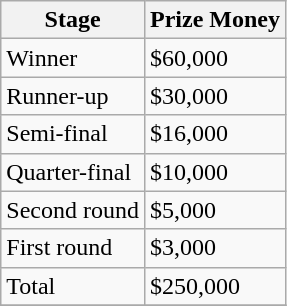<table class="wikitable sortable">
<tr>
<th>Stage</th>
<th>Prize Money</th>
</tr>
<tr>
<td>Winner</td>
<td>$60,000</td>
</tr>
<tr>
<td>Runner-up</td>
<td>$30,000</td>
</tr>
<tr>
<td>Semi-final</td>
<td>$16,000</td>
</tr>
<tr>
<td>Quarter-final</td>
<td>$10,000</td>
</tr>
<tr>
<td>Second round</td>
<td>$5,000</td>
</tr>
<tr>
<td>First round</td>
<td>$3,000</td>
</tr>
<tr>
<td>Total</td>
<td>$250,000</td>
</tr>
<tr>
</tr>
</table>
